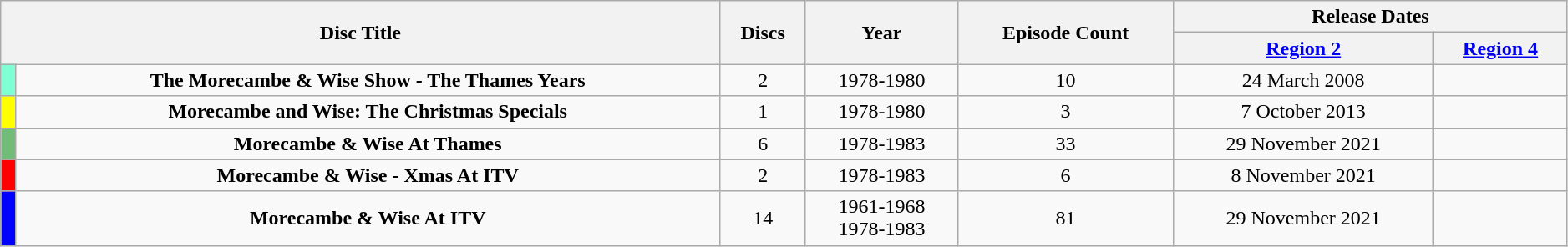<table class="wikitable"  style="width:99%; text-align:center;">
<tr>
<th colspan="2" rowspan="2">Disc Title</th>
<th rowspan="2">Discs</th>
<th rowspan="2">Year</th>
<th rowspan="2">Episode Count</th>
<th colspan="2">Release Dates</th>
</tr>
<tr>
<th><a href='#'>Region 2</a></th>
<th><a href='#'>Region 4</a></th>
</tr>
<tr>
<td style="background:#7FFFD4;"></td>
<td><strong>The Morecambe & Wise Show - The Thames Years</strong></td>
<td>2</td>
<td>1978-1980</td>
<td>10</td>
<td>24 March 2008</td>
<td></td>
</tr>
<tr>
<td style="background:#FFFF00;"></td>
<td><strong>Morecambe and Wise: The Christmas Specials</strong></td>
<td>1</td>
<td>1978-1980</td>
<td>3</td>
<td>7 October 2013</td>
<td></td>
</tr>
<tr>
<td style="background:#71BC78;"></td>
<td><strong>Morecambe & Wise At Thames</strong></td>
<td>6</td>
<td>1978-1983</td>
<td>33</td>
<td>29 November 2021</td>
<td></td>
</tr>
<tr>
<td style="background:red;"></td>
<td><strong>Morecambe & Wise - Xmas At ITV</strong></td>
<td>2</td>
<td>1978-1983</td>
<td>6</td>
<td>8 November 2021</td>
<td></td>
</tr>
<tr>
<td style="background:blue;"></td>
<td><strong>Morecambe & Wise At ITV</strong></td>
<td>14</td>
<td>1961-1968<br>1978-1983</td>
<td>81</td>
<td>29 November 2021</td>
<td></td>
</tr>
</table>
